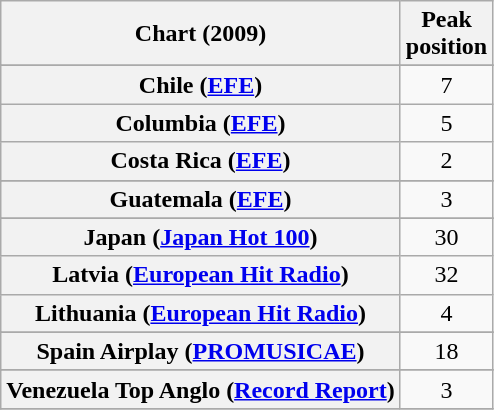<table class="wikitable sortable plainrowheaders" style="text-align:center">
<tr>
<th scope="col">Chart (2009)</th>
<th scope="col">Peak<br>position</th>
</tr>
<tr>
</tr>
<tr>
</tr>
<tr>
<th scope="row">Chile (<a href='#'>EFE</a>)</th>
<td>7</td>
</tr>
<tr>
<th scope="row">Columbia (<a href='#'>EFE</a>)</th>
<td>5</td>
</tr>
<tr>
<th scope="row">Costa Rica (<a href='#'>EFE</a>)</th>
<td>2</td>
</tr>
<tr>
</tr>
<tr>
<th scope="row">Guatemala (<a href='#'>EFE</a>)</th>
<td>3</td>
</tr>
<tr>
</tr>
<tr>
<th scope="row">Japan (<a href='#'>Japan Hot 100</a>)</th>
<td>30</td>
</tr>
<tr>
<th scope="row">Latvia (<a href='#'>European Hit Radio</a>)</th>
<td>32</td>
</tr>
<tr>
<th scope="row">Lithuania (<a href='#'>European Hit Radio</a>)</th>
<td>4</td>
</tr>
<tr>
</tr>
<tr>
</tr>
<tr>
</tr>
<tr>
<th scope="row">Spain Airplay (<a href='#'>PROMUSICAE</a>)</th>
<td>18</td>
</tr>
<tr>
</tr>
<tr>
</tr>
<tr>
</tr>
<tr>
</tr>
<tr>
</tr>
<tr>
<th scope="row">Venezuela Top Anglo (<a href='#'>Record Report</a>)</th>
<td>3</td>
</tr>
<tr>
</tr>
</table>
